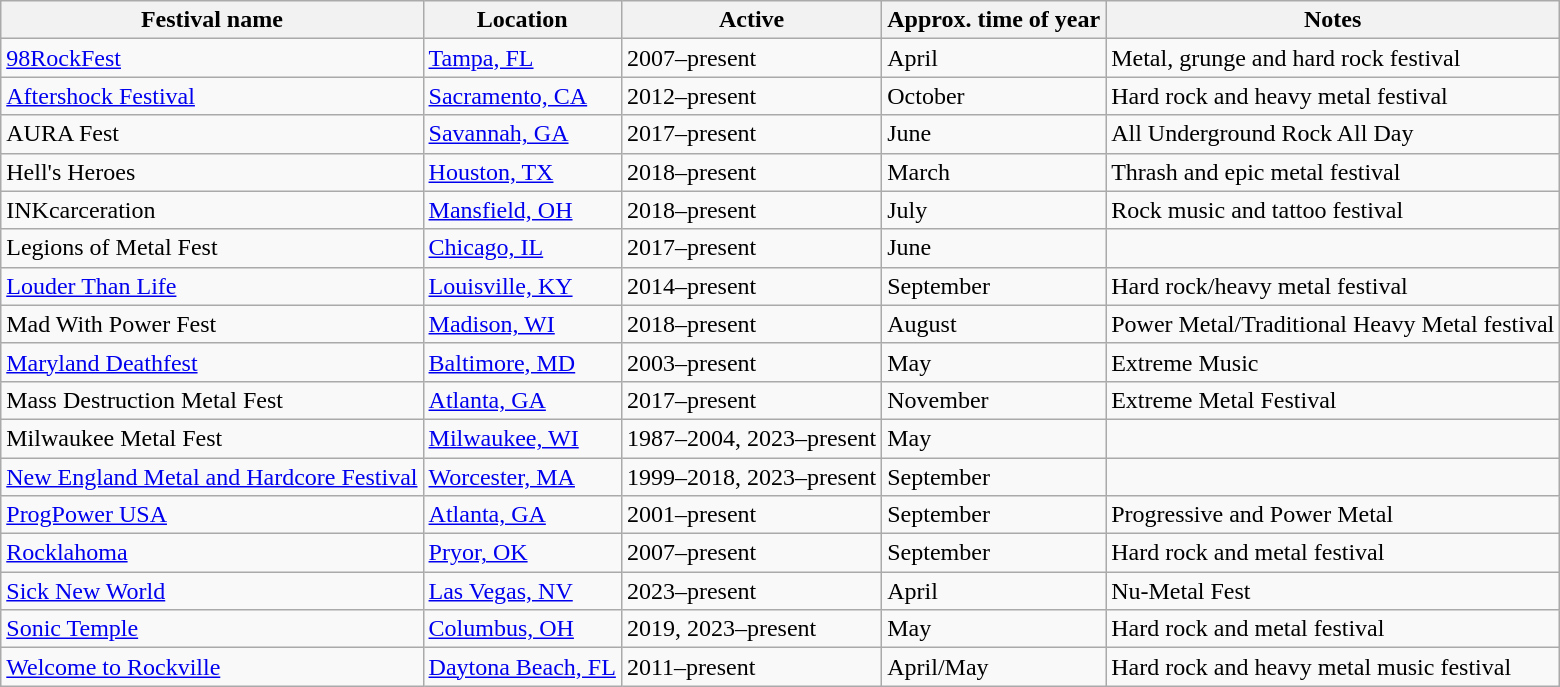<table class="wikitable sortable">
<tr>
<th>Festival name</th>
<th class="unsortable">Location</th>
<th>Active</th>
<th class="wikitable sortable">Approx. time of year</th>
<th class="unsortable">Notes</th>
</tr>
<tr>
<td><a href='#'>98RockFest</a></td>
<td><a href='#'>Tampa, FL</a></td>
<td>2007–present</td>
<td>April</td>
<td>Metal, grunge and hard rock festival</td>
</tr>
<tr>
<td><a href='#'>Aftershock Festival</a></td>
<td><a href='#'>Sacramento, CA</a></td>
<td>2012–present</td>
<td>October</td>
<td>Hard rock and heavy metal festival</td>
</tr>
<tr>
<td>AURA Fest</td>
<td><a href='#'>Savannah, GA</a></td>
<td>2017–present</td>
<td>June</td>
<td>All Underground Rock All Day</td>
</tr>
<tr>
<td>Hell's Heroes</td>
<td><a href='#'>Houston, TX</a></td>
<td>2018–present</td>
<td>March</td>
<td>Thrash and epic metal festival</td>
</tr>
<tr>
<td>INKcarceration</td>
<td><a href='#'>Mansfield, OH</a></td>
<td>2018–present</td>
<td>July</td>
<td>Rock music and tattoo festival</td>
</tr>
<tr>
<td>Legions of Metal Fest</td>
<td><a href='#'>Chicago, IL</a></td>
<td>2017–present</td>
<td>June</td>
<td></td>
</tr>
<tr>
<td><a href='#'>Louder Than Life</a></td>
<td><a href='#'>Louisville, KY</a></td>
<td>2014–present</td>
<td>September</td>
<td>Hard rock/heavy metal festival</td>
</tr>
<tr>
<td>Mad With Power Fest</td>
<td><a href='#'>Madison, WI</a></td>
<td>2018–present</td>
<td>August</td>
<td>Power Metal/Traditional Heavy Metal festival</td>
</tr>
<tr>
<td><a href='#'>Maryland Deathfest</a></td>
<td><a href='#'>Baltimore, MD</a></td>
<td>2003–present</td>
<td>May</td>
<td>Extreme Music</td>
</tr>
<tr>
<td>Mass Destruction Metal Fest</td>
<td><a href='#'>Atlanta, GA</a></td>
<td>2017–present</td>
<td>November</td>
<td>Extreme Metal Festival</td>
</tr>
<tr>
<td>Milwaukee Metal Fest</td>
<td><a href='#'>Milwaukee, WI</a></td>
<td>1987–2004, 2023–present</td>
<td>May</td>
<td></td>
</tr>
<tr>
<td><a href='#'>New England Metal and Hardcore Festival</a></td>
<td><a href='#'>Worcester, MA</a></td>
<td>1999–2018, 2023–present</td>
<td>September</td>
<td></td>
</tr>
<tr>
<td><a href='#'>ProgPower USA</a></td>
<td><a href='#'>Atlanta, GA</a></td>
<td>2001–present</td>
<td>September</td>
<td>Progressive and Power Metal</td>
</tr>
<tr>
<td><a href='#'>Rocklahoma</a></td>
<td><a href='#'>Pryor, OK</a></td>
<td>2007–present</td>
<td>September</td>
<td>Hard rock and metal festival</td>
</tr>
<tr>
<td><a href='#'>Sick New World</a></td>
<td><a href='#'>Las Vegas, NV</a></td>
<td>2023–present</td>
<td>April</td>
<td>Nu-Metal Fest</td>
</tr>
<tr>
<td><a href='#'>Sonic Temple</a></td>
<td><a href='#'>Columbus, OH</a></td>
<td>2019, 2023–present</td>
<td>May</td>
<td>Hard rock and metal festival</td>
</tr>
<tr>
<td><a href='#'>Welcome to Rockville</a></td>
<td><a href='#'>Daytona Beach, FL</a></td>
<td>2011–present</td>
<td>April/May</td>
<td>Hard rock and heavy metal music festival</td>
</tr>
</table>
